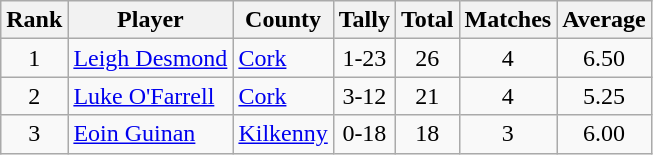<table class="wikitable">
<tr>
<th>Rank</th>
<th>Player</th>
<th>County</th>
<th>Tally</th>
<th>Total</th>
<th>Matches</th>
<th>Average</th>
</tr>
<tr>
<td rowspan=1 align=center>1</td>
<td><a href='#'>Leigh Desmond</a></td>
<td><a href='#'>Cork</a></td>
<td align=center>1-23</td>
<td align=center>26</td>
<td align=center>4</td>
<td align=center>6.50</td>
</tr>
<tr>
<td rowspan=1 align=center>2</td>
<td><a href='#'>Luke O'Farrell</a></td>
<td><a href='#'>Cork</a></td>
<td align=center>3-12</td>
<td align=center>21</td>
<td align=center>4</td>
<td align=center>5.25</td>
</tr>
<tr>
<td rowspan=1 align=center>3</td>
<td><a href='#'>Eoin Guinan</a></td>
<td><a href='#'>Kilkenny</a></td>
<td align=center>0-18</td>
<td align=center>18</td>
<td align=center>3</td>
<td align=center>6.00</td>
</tr>
</table>
